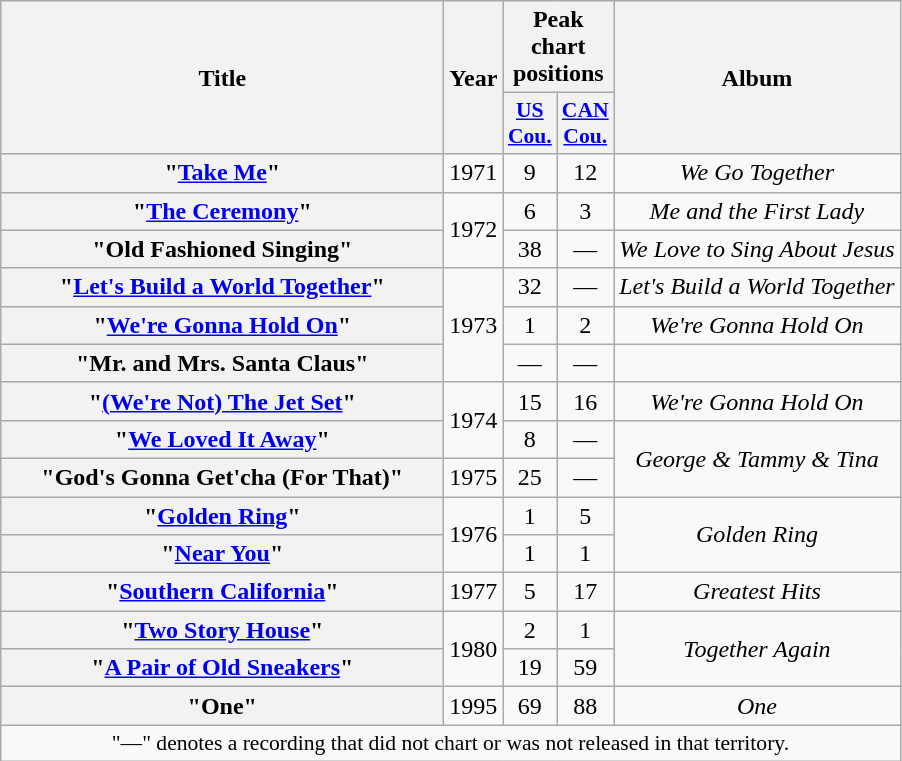<table class="wikitable plainrowheaders" style="text-align:center;" border="1">
<tr>
<th scope="col" rowspan="2" style="width:18em;">Title</th>
<th scope="col" rowspan="2">Year</th>
<th scope="col" colspan="2">Peak chart<br>positions</th>
<th scope="col" rowspan="2">Album</th>
</tr>
<tr>
<th scope="col" style="width:2em;font-size:90%;"><a href='#'>US<br>Cou.</a><br></th>
<th scope="col" style="width:2em;font-size:90%;"><a href='#'>CAN<br>Cou.</a><br></th>
</tr>
<tr>
<th scope="row">"<a href='#'>Take Me</a>"</th>
<td>1971</td>
<td>9</td>
<td>12</td>
<td><em>We Go Together</em></td>
</tr>
<tr>
<th scope="row">"<a href='#'>The Ceremony</a>"</th>
<td rowspan="2">1972</td>
<td>6</td>
<td>3</td>
<td><em>Me and the First Lady</em></td>
</tr>
<tr>
<th scope="row">"Old Fashioned Singing"</th>
<td>38</td>
<td>—</td>
<td><em>We Love to Sing About Jesus</em></td>
</tr>
<tr>
<th scope="row">"<a href='#'>Let's Build a World Together</a>"</th>
<td rowspan="3">1973</td>
<td>32</td>
<td>—</td>
<td><em>Let's Build a World Together</em></td>
</tr>
<tr>
<th scope="row">"<a href='#'>We're Gonna Hold On</a>"</th>
<td>1</td>
<td>2</td>
<td><em>We're Gonna Hold On</em></td>
</tr>
<tr>
<th scope="row">"Mr. and Mrs. Santa Claus"</th>
<td>—</td>
<td>—</td>
<td></td>
</tr>
<tr>
<th scope="row">"<a href='#'>(We're Not) The Jet Set</a>"</th>
<td rowspan="2">1974</td>
<td>15</td>
<td>16</td>
<td><em>We're Gonna Hold On</em></td>
</tr>
<tr>
<th scope="row">"<a href='#'>We Loved It Away</a>"</th>
<td>8</td>
<td>—</td>
<td rowspan="2"><em>George & Tammy & Tina</em></td>
</tr>
<tr>
<th scope="row">"God's Gonna Get'cha (For That)"</th>
<td>1975</td>
<td>25</td>
<td>—</td>
</tr>
<tr>
<th scope="row">"<a href='#'>Golden Ring</a>"</th>
<td rowspan="2">1976</td>
<td>1</td>
<td>5</td>
<td rowspan="2"><em>Golden Ring</em></td>
</tr>
<tr>
<th scope="row">"<a href='#'>Near You</a>"</th>
<td>1</td>
<td>1</td>
</tr>
<tr>
<th scope="row">"<a href='#'>Southern California</a>"</th>
<td>1977</td>
<td>5</td>
<td>17</td>
<td><em>Greatest Hits</em></td>
</tr>
<tr>
<th scope="row">"<a href='#'>Two Story House</a>"</th>
<td rowspan="2">1980</td>
<td>2</td>
<td>1</td>
<td rowspan="2"><em>Together Again</em></td>
</tr>
<tr>
<th scope="row">"<a href='#'>A Pair of Old Sneakers</a>"</th>
<td>19</td>
<td>59</td>
</tr>
<tr>
<th scope="row">"One"</th>
<td>1995</td>
<td>69</td>
<td>88</td>
<td><em>One</em></td>
</tr>
<tr>
<td colspan="5" style="font-size:90%">"—" denotes a recording that did not chart or was not released in that territory.</td>
</tr>
</table>
